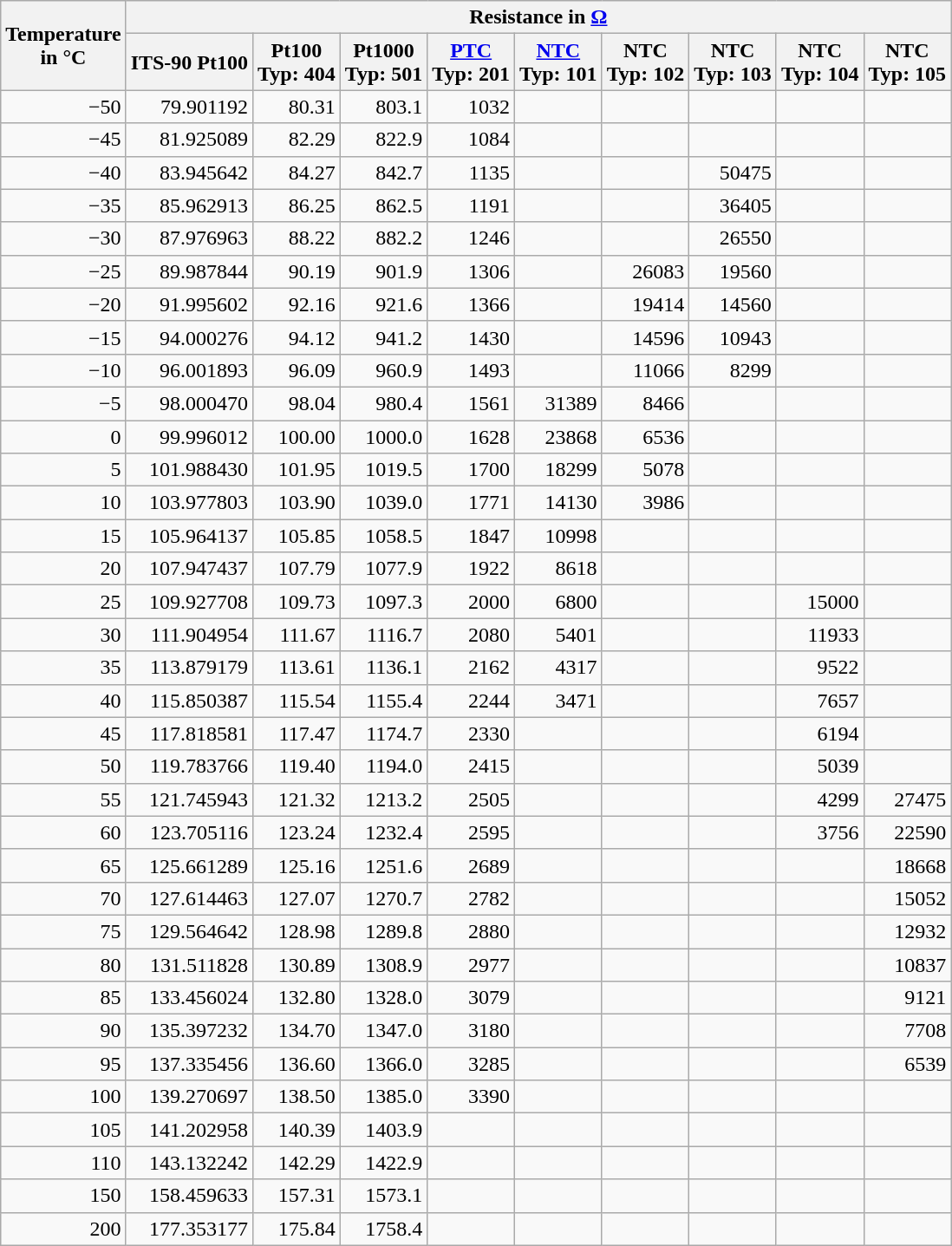<table class="wikitable" style="text-align:right">
<tr>
<th rowspan="2">Temperature<br>in °C</th>
<th colspan="9">Resistance in <a href='#'>Ω</a></th>
</tr>
<tr>
<th>ITS-90 Pt100<br></th>
<th>Pt100<br>Typ: 404</th>
<th>Pt1000<br>Typ: 501</th>
<th><a href='#'>PTC</a><br>Typ: 201</th>
<th><a href='#'>NTC</a><br>Typ: 101</th>
<th>NTC<br>Typ: 102</th>
<th>NTC<br>Typ: 103</th>
<th>NTC<br>Typ: 104</th>
<th>NTC<br>Typ: 105</th>
</tr>
<tr>
<td>−50</td>
<td>79.901192</td>
<td>80.31</td>
<td>803.1</td>
<td>1032</td>
<td></td>
<td></td>
<td></td>
<td></td>
<td></td>
</tr>
<tr>
<td>−45</td>
<td>81.925089</td>
<td>82.29</td>
<td>822.9</td>
<td>1084</td>
<td></td>
<td></td>
<td></td>
<td></td>
<td></td>
</tr>
<tr>
<td>−40</td>
<td>83.945642</td>
<td>84.27</td>
<td>842.7</td>
<td>1135</td>
<td></td>
<td></td>
<td>50475</td>
<td></td>
<td></td>
</tr>
<tr>
<td>−35</td>
<td>85.962913</td>
<td>86.25</td>
<td>862.5</td>
<td>1191</td>
<td></td>
<td></td>
<td>36405</td>
<td></td>
<td></td>
</tr>
<tr>
<td>−30</td>
<td>87.976963</td>
<td>88.22</td>
<td>882.2</td>
<td>1246</td>
<td></td>
<td></td>
<td>26550</td>
<td></td>
<td></td>
</tr>
<tr>
<td>−25</td>
<td>89.987844</td>
<td>90.19</td>
<td>901.9</td>
<td>1306</td>
<td></td>
<td>26083</td>
<td>19560</td>
<td></td>
<td></td>
</tr>
<tr>
<td>−20</td>
<td>91.995602</td>
<td>92.16</td>
<td>921.6</td>
<td>1366</td>
<td></td>
<td>19414</td>
<td>14560</td>
<td></td>
<td></td>
</tr>
<tr>
<td>−15</td>
<td>94.000276</td>
<td>94.12</td>
<td>941.2</td>
<td>1430</td>
<td></td>
<td>14596</td>
<td>10943</td>
<td></td>
<td></td>
</tr>
<tr>
<td>−10</td>
<td>96.001893</td>
<td>96.09</td>
<td>960.9</td>
<td>1493</td>
<td></td>
<td>11066</td>
<td>8299</td>
<td></td>
<td></td>
</tr>
<tr>
<td>−5</td>
<td>98.000470</td>
<td>98.04</td>
<td>980.4</td>
<td>1561</td>
<td>31389</td>
<td>8466</td>
<td></td>
<td></td>
<td></td>
</tr>
<tr>
<td>0</td>
<td>99.996012</td>
<td>100.00</td>
<td>1000.0</td>
<td>1628</td>
<td>23868</td>
<td>6536</td>
<td></td>
<td></td>
<td></td>
</tr>
<tr>
<td>5</td>
<td>101.988430</td>
<td>101.95</td>
<td>1019.5</td>
<td>1700</td>
<td>18299</td>
<td>5078</td>
<td></td>
<td></td>
<td></td>
</tr>
<tr>
<td>10</td>
<td>103.977803</td>
<td>103.90</td>
<td>1039.0</td>
<td>1771</td>
<td>14130</td>
<td>3986</td>
<td></td>
<td></td>
<td></td>
</tr>
<tr>
<td>15</td>
<td>105.964137</td>
<td>105.85</td>
<td>1058.5</td>
<td>1847</td>
<td>10998</td>
<td></td>
<td></td>
<td></td>
<td></td>
</tr>
<tr>
<td>20</td>
<td>107.947437</td>
<td>107.79</td>
<td>1077.9</td>
<td>1922</td>
<td>8618</td>
<td></td>
<td></td>
<td></td>
<td></td>
</tr>
<tr>
<td>25</td>
<td>109.927708</td>
<td>109.73</td>
<td>1097.3</td>
<td>2000</td>
<td>6800</td>
<td></td>
<td></td>
<td>15000</td>
<td></td>
</tr>
<tr>
<td>30</td>
<td>111.904954</td>
<td>111.67</td>
<td>1116.7</td>
<td>2080</td>
<td>5401</td>
<td></td>
<td></td>
<td>11933</td>
<td></td>
</tr>
<tr>
<td>35</td>
<td>113.879179</td>
<td>113.61</td>
<td>1136.1</td>
<td>2162</td>
<td>4317</td>
<td></td>
<td></td>
<td>9522</td>
<td></td>
</tr>
<tr>
<td>40</td>
<td>115.850387</td>
<td>115.54</td>
<td>1155.4</td>
<td>2244</td>
<td>3471</td>
<td></td>
<td></td>
<td>7657</td>
<td></td>
</tr>
<tr>
<td>45</td>
<td>117.818581</td>
<td>117.47</td>
<td>1174.7</td>
<td>2330</td>
<td></td>
<td></td>
<td></td>
<td>6194</td>
<td></td>
</tr>
<tr>
<td>50</td>
<td>119.783766</td>
<td>119.40</td>
<td>1194.0</td>
<td>2415</td>
<td></td>
<td></td>
<td></td>
<td>5039</td>
<td></td>
</tr>
<tr>
<td>55</td>
<td>121.745943</td>
<td>121.32</td>
<td>1213.2</td>
<td>2505</td>
<td></td>
<td></td>
<td></td>
<td>4299</td>
<td>27475</td>
</tr>
<tr>
<td>60</td>
<td>123.705116</td>
<td>123.24</td>
<td>1232.4</td>
<td>2595</td>
<td></td>
<td></td>
<td></td>
<td>3756</td>
<td>22590</td>
</tr>
<tr>
<td>65</td>
<td>125.661289</td>
<td>125.16</td>
<td>1251.6</td>
<td>2689</td>
<td></td>
<td></td>
<td></td>
<td></td>
<td>18668</td>
</tr>
<tr>
<td>70</td>
<td>127.614463</td>
<td>127.07</td>
<td>1270.7</td>
<td>2782</td>
<td></td>
<td></td>
<td></td>
<td></td>
<td>15052</td>
</tr>
<tr>
<td>75</td>
<td>129.564642</td>
<td>128.98</td>
<td>1289.8</td>
<td>2880</td>
<td></td>
<td></td>
<td></td>
<td></td>
<td>12932</td>
</tr>
<tr>
<td>80</td>
<td>131.511828</td>
<td>130.89</td>
<td>1308.9</td>
<td>2977</td>
<td></td>
<td></td>
<td></td>
<td></td>
<td>10837</td>
</tr>
<tr>
<td>85</td>
<td>133.456024</td>
<td>132.80</td>
<td>1328.0</td>
<td>3079</td>
<td></td>
<td></td>
<td></td>
<td></td>
<td>9121</td>
</tr>
<tr>
<td>90</td>
<td>135.397232</td>
<td>134.70</td>
<td>1347.0</td>
<td>3180</td>
<td></td>
<td></td>
<td></td>
<td></td>
<td>7708</td>
</tr>
<tr>
<td>95</td>
<td>137.335456</td>
<td>136.60</td>
<td>1366.0</td>
<td>3285</td>
<td></td>
<td></td>
<td></td>
<td></td>
<td>6539</td>
</tr>
<tr>
<td>100</td>
<td>139.270697</td>
<td>138.50</td>
<td>1385.0</td>
<td>3390</td>
<td></td>
<td></td>
<td></td>
<td></td>
<td></td>
</tr>
<tr>
<td>105</td>
<td>141.202958</td>
<td>140.39</td>
<td>1403.9</td>
<td></td>
<td></td>
<td></td>
<td></td>
<td></td>
<td></td>
</tr>
<tr>
<td>110</td>
<td>143.132242</td>
<td>142.29</td>
<td>1422.9</td>
<td></td>
<td></td>
<td></td>
<td></td>
<td></td>
<td></td>
</tr>
<tr>
<td>150</td>
<td>158.459633</td>
<td>157.31</td>
<td>1573.1</td>
<td></td>
<td></td>
<td></td>
<td></td>
<td></td>
<td></td>
</tr>
<tr>
<td>200</td>
<td>177.353177</td>
<td>175.84</td>
<td>1758.4</td>
<td></td>
<td></td>
<td></td>
<td></td>
<td></td>
<td></td>
</tr>
</table>
